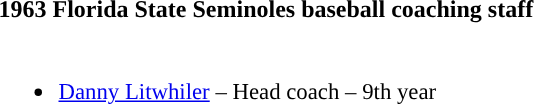<table class="toccolours">
<tr>
<th colspan=9>1963 Florida State Seminoles baseball coaching staff</th>
</tr>
<tr>
<td style="text-align: left; font-size: 95%;" valign="top"><br><ul><li><a href='#'>Danny Litwhiler</a> – Head coach – 9th year</li></ul></td>
</tr>
</table>
